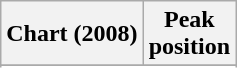<table class="wikitable sortable plainrowheaders" style="text-align:center">
<tr>
<th scope="col">Chart (2008)</th>
<th scope="col">Peak<br>position</th>
</tr>
<tr>
</tr>
<tr>
</tr>
<tr>
</tr>
</table>
